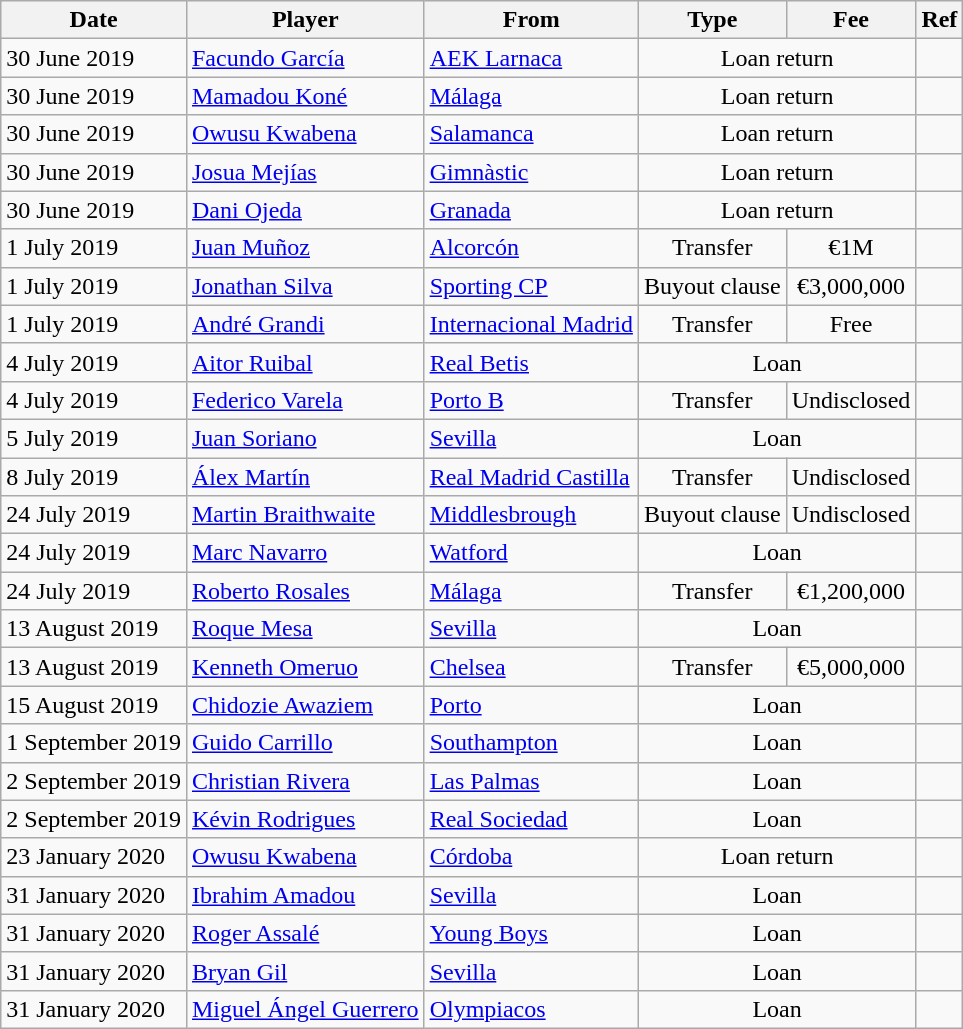<table class="wikitable">
<tr>
<th>Date</th>
<th>Player</th>
<th>From</th>
<th>Type</th>
<th>Fee</th>
<th>Ref</th>
</tr>
<tr>
<td>30 June 2019</td>
<td> <a href='#'>Facundo García</a></td>
<td> <a href='#'>AEK Larnaca</a></td>
<td align=center colspan=2>Loan return</td>
<td align=center></td>
</tr>
<tr>
<td>30 June 2019</td>
<td> <a href='#'>Mamadou Koné</a></td>
<td><a href='#'>Málaga</a></td>
<td align=center colspan=2>Loan return</td>
<td align=center></td>
</tr>
<tr>
<td>30 June 2019</td>
<td> <a href='#'>Owusu Kwabena</a></td>
<td><a href='#'>Salamanca</a></td>
<td align=center colspan=2>Loan return</td>
<td align=center></td>
</tr>
<tr>
<td>30 June 2019</td>
<td> <a href='#'>Josua Mejías</a></td>
<td><a href='#'>Gimnàstic</a></td>
<td align=center colspan=2>Loan return</td>
<td align=center></td>
</tr>
<tr>
<td>30 June 2019</td>
<td> <a href='#'>Dani Ojeda</a></td>
<td><a href='#'>Granada</a></td>
<td align=center colspan=2>Loan return</td>
<td align=center></td>
</tr>
<tr>
<td>1 July 2019</td>
<td> <a href='#'>Juan Muñoz</a></td>
<td><a href='#'>Alcorcón</a></td>
<td align=center>Transfer</td>
<td align=center>€1M</td>
<td align=center></td>
</tr>
<tr>
<td>1 July 2019</td>
<td> <a href='#'>Jonathan Silva</a></td>
<td> <a href='#'>Sporting CP</a></td>
<td align=center>Buyout clause</td>
<td align=center>€3,000,000</td>
<td align=center></td>
</tr>
<tr>
<td>1 July 2019</td>
<td> <a href='#'>André Grandi</a></td>
<td><a href='#'>Internacional Madrid</a></td>
<td align=center>Transfer</td>
<td align=center>Free</td>
<td align=center></td>
</tr>
<tr>
<td>4 July 2019</td>
<td> <a href='#'>Aitor Ruibal</a></td>
<td><a href='#'>Real Betis</a></td>
<td align=center colspan=2>Loan</td>
<td align=center></td>
</tr>
<tr>
<td>4 July 2019</td>
<td> <a href='#'>Federico Varela</a></td>
<td> <a href='#'>Porto B</a></td>
<td align=center>Transfer</td>
<td align=center>Undisclosed</td>
<td align=center></td>
</tr>
<tr>
<td>5 July 2019</td>
<td> <a href='#'>Juan Soriano</a></td>
<td><a href='#'>Sevilla</a></td>
<td align=center colspan=2>Loan</td>
<td align=center></td>
</tr>
<tr>
<td>8 July 2019</td>
<td> <a href='#'>Álex Martín</a></td>
<td><a href='#'>Real Madrid Castilla</a></td>
<td align=center>Transfer</td>
<td align=center>Undisclosed</td>
<td align=center></td>
</tr>
<tr>
<td>24 July 2019</td>
<td> <a href='#'>Martin Braithwaite</a></td>
<td> <a href='#'>Middlesbrough</a></td>
<td align=center>Buyout clause</td>
<td align=center>Undisclosed</td>
<td align=center></td>
</tr>
<tr>
<td>24 July 2019</td>
<td> <a href='#'>Marc Navarro</a></td>
<td> <a href='#'>Watford</a></td>
<td align=center colspan=2>Loan</td>
<td align=center></td>
</tr>
<tr>
<td>24 July 2019</td>
<td> <a href='#'>Roberto Rosales</a></td>
<td><a href='#'>Málaga</a></td>
<td align=center>Transfer</td>
<td align=center>€1,200,000</td>
<td align=center></td>
</tr>
<tr>
<td>13 August 2019</td>
<td> <a href='#'>Roque Mesa</a></td>
<td><a href='#'>Sevilla</a></td>
<td align=center colspan=2>Loan</td>
<td align=center></td>
</tr>
<tr>
<td>13 August 2019</td>
<td> <a href='#'>Kenneth Omeruo</a></td>
<td> <a href='#'>Chelsea</a></td>
<td align=center>Transfer</td>
<td align=center>€5,000,000</td>
<td align=center></td>
</tr>
<tr>
<td>15 August 2019</td>
<td> <a href='#'>Chidozie Awaziem</a></td>
<td> <a href='#'>Porto</a></td>
<td align=center colspan=2>Loan</td>
<td align=center></td>
</tr>
<tr>
<td>1 September 2019</td>
<td> <a href='#'>Guido Carrillo</a></td>
<td> <a href='#'>Southampton</a></td>
<td align=center colspan=2>Loan</td>
<td align=center></td>
</tr>
<tr>
<td>2 September 2019</td>
<td> <a href='#'>Christian Rivera</a></td>
<td><a href='#'>Las Palmas</a></td>
<td align=center colspan=2>Loan</td>
<td align=center></td>
</tr>
<tr>
<td>2 September 2019</td>
<td> <a href='#'>Kévin Rodrigues</a></td>
<td><a href='#'>Real Sociedad</a></td>
<td align=center colspan=2>Loan</td>
<td align=center></td>
</tr>
<tr>
<td>23 January 2020</td>
<td> <a href='#'>Owusu Kwabena</a></td>
<td><a href='#'>Córdoba</a></td>
<td align=center colspan=2>Loan return</td>
<td align=center></td>
</tr>
<tr>
<td>31 January 2020</td>
<td> <a href='#'>Ibrahim Amadou</a></td>
<td><a href='#'>Sevilla</a></td>
<td align=center colspan=2>Loan</td>
<td align=center></td>
</tr>
<tr>
<td>31 January 2020</td>
<td> <a href='#'>Roger Assalé</a></td>
<td> <a href='#'>Young Boys</a></td>
<td align=center colspan=2>Loan</td>
<td align=center></td>
</tr>
<tr>
<td>31 January 2020</td>
<td> <a href='#'>Bryan Gil</a></td>
<td><a href='#'>Sevilla</a></td>
<td align=center colspan=2>Loan</td>
<td align=center></td>
</tr>
<tr>
<td>31 January 2020</td>
<td> <a href='#'>Miguel Ángel Guerrero</a></td>
<td> <a href='#'>Olympiacos</a></td>
<td align=center colspan=2>Loan</td>
<td align=center></td>
</tr>
</table>
